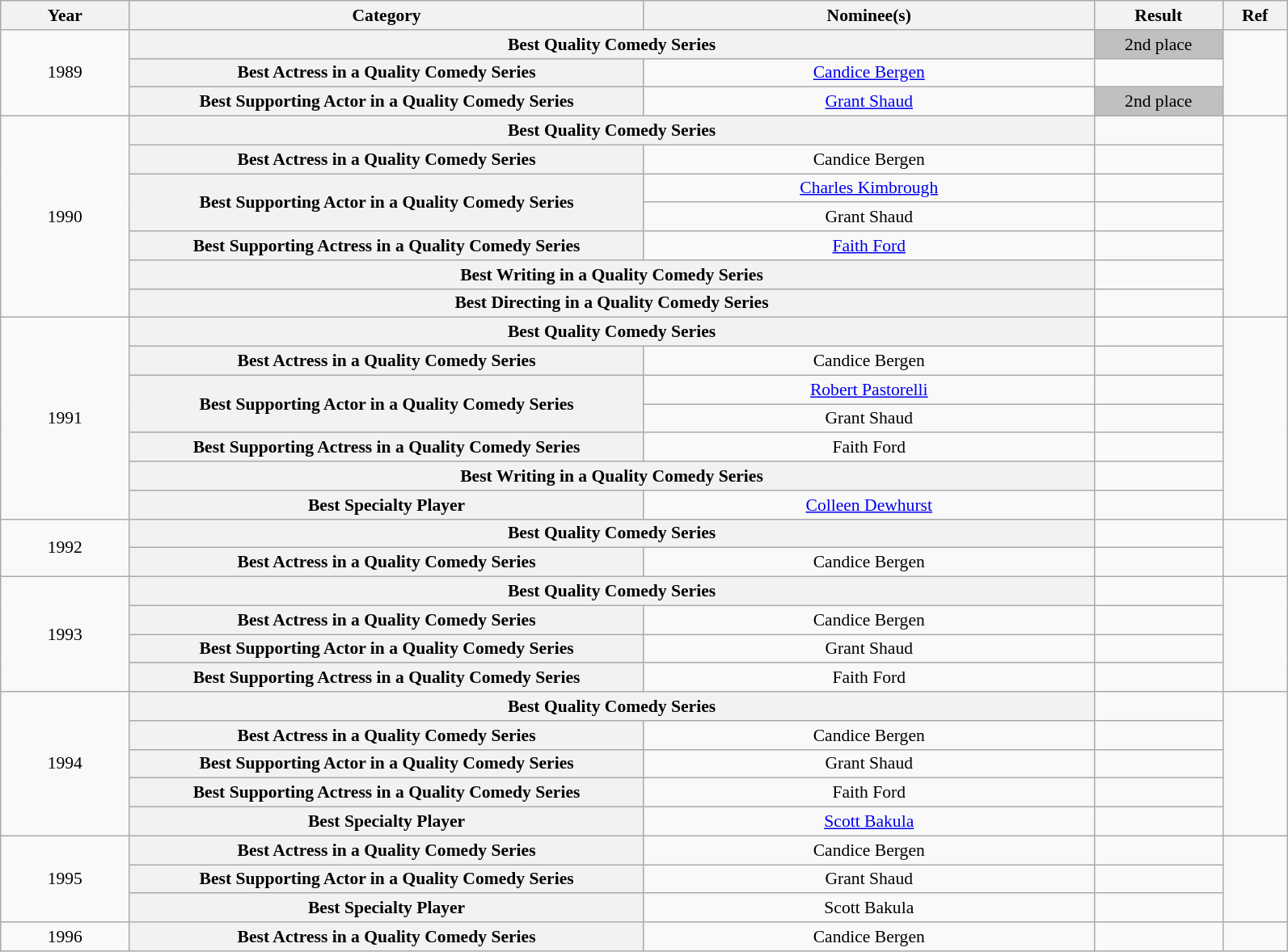<table class="wikitable plainrowheaders" style="font-size: 90%; text-align:center" width=84%>
<tr>
<th scope="col" width="10%">Year</th>
<th scope="col" width="40%">Category</th>
<th scope="col" width="35%">Nominee(s)</th>
<th scope="col" width="10%">Result</th>
<th scope="col" width="5%">Ref</th>
</tr>
<tr>
<td rowspan="3">1989</td>
<th scope="row" style="text-align:center" colspan="2">Best Quality Comedy Series</th>
<td align="center" style="background:silver">2nd place</td>
<td rowspan="3"></td>
</tr>
<tr>
<th scope="row" style="text-align:center">Best Actress in a Quality Comedy Series</th>
<td><a href='#'>Candice Bergen</a></td>
<td></td>
</tr>
<tr>
<th scope="row" style="text-align:center">Best Supporting Actor in a Quality Comedy Series</th>
<td><a href='#'>Grant Shaud</a></td>
<td align="center" style="background:silver">2nd place</td>
</tr>
<tr>
<td rowspan="7">1990</td>
<th scope="row" style="text-align:center" colspan="2">Best Quality Comedy Series</th>
<td></td>
<td rowspan="7"></td>
</tr>
<tr>
<th scope="row" style="text-align:center">Best Actress in a Quality Comedy Series</th>
<td>Candice Bergen</td>
<td></td>
</tr>
<tr>
<th scope="row" style="text-align:center" rowspan="2">Best Supporting Actor in a Quality Comedy Series</th>
<td><a href='#'>Charles Kimbrough</a></td>
<td></td>
</tr>
<tr>
<td>Grant Shaud</td>
<td></td>
</tr>
<tr>
<th scope="row" style="text-align:center">Best Supporting Actress in a Quality Comedy Series</th>
<td><a href='#'>Faith Ford</a></td>
<td></td>
</tr>
<tr>
<th scope="row" style="text-align:center" colspan="2">Best Writing in a Quality Comedy Series</th>
<td></td>
</tr>
<tr>
<th scope="row" style="text-align:center" colspan="2">Best Directing in a Quality Comedy Series</th>
<td></td>
</tr>
<tr>
<td rowspan="7">1991</td>
<th scope="row" style="text-align:center" colspan="2">Best Quality Comedy Series</th>
<td></td>
<td rowspan="7"></td>
</tr>
<tr>
<th scope="row" style="text-align:center">Best Actress in a Quality Comedy Series</th>
<td>Candice Bergen</td>
<td></td>
</tr>
<tr>
<th scope="row" style="text-align:center" rowspan="2">Best Supporting Actor in a Quality Comedy Series</th>
<td><a href='#'>Robert Pastorelli</a></td>
<td></td>
</tr>
<tr>
<td>Grant Shaud</td>
<td></td>
</tr>
<tr>
<th scope="row" style="text-align:center">Best Supporting Actress in a Quality Comedy Series</th>
<td>Faith Ford</td>
<td></td>
</tr>
<tr>
<th scope="row" style="text-align:center" colspan="2">Best Writing in a Quality Comedy Series</th>
<td></td>
</tr>
<tr>
<th scope="row" style="text-align:center">Best Specialty Player</th>
<td><a href='#'>Colleen Dewhurst</a></td>
<td></td>
</tr>
<tr>
<td rowspan="2">1992</td>
<th scope="row" style="text-align:center" colspan="2">Best Quality Comedy Series</th>
<td></td>
<td rowspan="2"></td>
</tr>
<tr>
<th scope="row" style="text-align:center">Best Actress in a Quality Comedy Series</th>
<td>Candice Bergen</td>
<td></td>
</tr>
<tr>
<td rowspan="4">1993</td>
<th scope="row" style="text-align:center" colspan="2">Best Quality Comedy Series</th>
<td></td>
<td rowspan="4"></td>
</tr>
<tr>
<th scope="row" style="text-align:center">Best Actress in a Quality Comedy Series</th>
<td>Candice Bergen</td>
<td></td>
</tr>
<tr>
<th scope="row" style="text-align:center">Best Supporting Actor in a Quality Comedy Series</th>
<td>Grant Shaud</td>
<td></td>
</tr>
<tr>
<th scope="row" style="text-align:center">Best Supporting Actress in a Quality Comedy Series</th>
<td>Faith Ford</td>
<td></td>
</tr>
<tr>
<td rowspan="5">1994</td>
<th scope="row" style="text-align:center" colspan="2">Best Quality Comedy Series</th>
<td></td>
<td rowspan="5"></td>
</tr>
<tr>
<th scope="row" style="text-align:center">Best Actress in a Quality Comedy Series</th>
<td>Candice Bergen</td>
<td></td>
</tr>
<tr>
<th scope="row" style="text-align:center">Best Supporting Actor in a Quality Comedy Series</th>
<td>Grant Shaud</td>
<td></td>
</tr>
<tr>
<th scope="row" style="text-align:center">Best Supporting Actress in a Quality Comedy Series</th>
<td>Faith Ford</td>
<td></td>
</tr>
<tr>
<th scope="row" style="text-align:center">Best Specialty Player</th>
<td><a href='#'>Scott Bakula</a></td>
<td></td>
</tr>
<tr>
<td rowspan="3">1995</td>
<th scope="row" style="text-align:center">Best Actress in a Quality Comedy Series</th>
<td>Candice Bergen</td>
<td></td>
<td rowspan="3"></td>
</tr>
<tr>
<th scope="row" style="text-align:center">Best Supporting Actor in a Quality Comedy Series</th>
<td>Grant Shaud</td>
<td></td>
</tr>
<tr>
<th scope="row" style="text-align:center">Best Specialty Player</th>
<td>Scott Bakula</td>
<td></td>
</tr>
<tr>
<td>1996</td>
<th scope="row" style="text-align:center">Best Actress in a Quality Comedy Series</th>
<td>Candice Bergen</td>
<td></td>
<td></td>
</tr>
</table>
